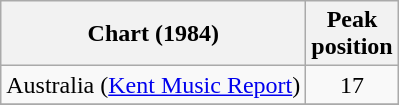<table class="wikitable sortable">
<tr>
<th>Chart (1984)</th>
<th>Peak<br>position</th>
</tr>
<tr>
<td>Australia (<a href='#'>Kent Music Report</a>)</td>
<td style="text-align:center;">17</td>
</tr>
<tr>
</tr>
</table>
